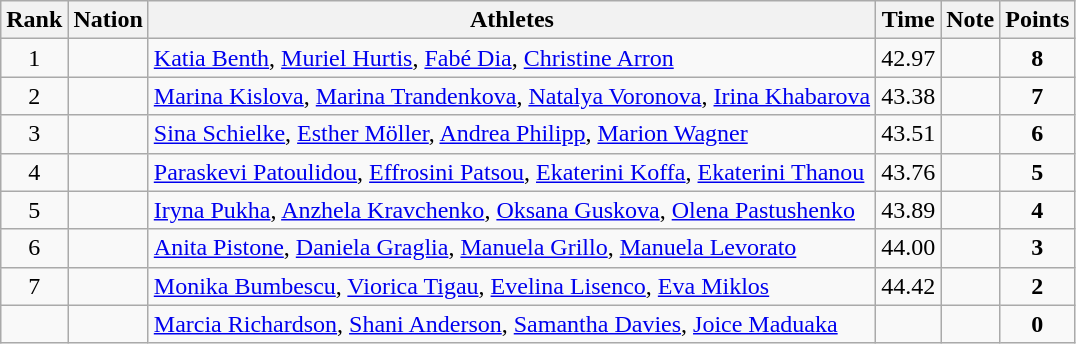<table class="wikitable sortable" style="text-align:center">
<tr>
<th>Rank</th>
<th>Nation</th>
<th>Athletes</th>
<th>Time</th>
<th>Note</th>
<th>Points</th>
</tr>
<tr>
<td>1</td>
<td align=left></td>
<td align=left><a href='#'>Katia Benth</a>, <a href='#'>Muriel Hurtis</a>, <a href='#'>Fabé Dia</a>, <a href='#'>Christine Arron</a></td>
<td>42.97</td>
<td></td>
<td><strong>8</strong></td>
</tr>
<tr>
<td>2</td>
<td align=left></td>
<td align=left><a href='#'>Marina Kislova</a>, <a href='#'>Marina Trandenkova</a>, <a href='#'>Natalya Voronova</a>, <a href='#'>Irina Khabarova</a></td>
<td>43.38</td>
<td></td>
<td><strong>7</strong></td>
</tr>
<tr>
<td>3</td>
<td align=left></td>
<td align=left><a href='#'>Sina Schielke</a>, <a href='#'>Esther Möller</a>, <a href='#'>Andrea Philipp</a>, <a href='#'>Marion Wagner</a></td>
<td>43.51</td>
<td></td>
<td><strong>6</strong></td>
</tr>
<tr>
<td>4</td>
<td align=left></td>
<td align=left><a href='#'>Paraskevi Patoulidou</a>, <a href='#'>Effrosini Patsou</a>, <a href='#'>Ekaterini Koffa</a>, <a href='#'>Ekaterini Thanou</a></td>
<td>43.76</td>
<td></td>
<td><strong>5</strong></td>
</tr>
<tr>
<td>5</td>
<td align=left></td>
<td align=left><a href='#'>Iryna Pukha</a>, <a href='#'>Anzhela Kravchenko</a>, <a href='#'>Oksana Guskova</a>, <a href='#'>Olena Pastushenko</a></td>
<td>43.89</td>
<td></td>
<td><strong>4</strong></td>
</tr>
<tr>
<td>6</td>
<td align=left></td>
<td align=left><a href='#'>Anita Pistone</a>, <a href='#'>Daniela Graglia</a>, <a href='#'>Manuela Grillo</a>, <a href='#'>Manuela Levorato</a></td>
<td>44.00</td>
<td></td>
<td><strong>3</strong></td>
</tr>
<tr>
<td>7</td>
<td align=left></td>
<td align=left><a href='#'>Monika Bumbescu</a>, <a href='#'>Viorica Tigau</a>, <a href='#'>Evelina Lisenco</a>, <a href='#'>Eva Miklos</a></td>
<td>44.42</td>
<td></td>
<td><strong>2</strong></td>
</tr>
<tr>
<td></td>
<td align=left></td>
<td align=left><a href='#'>Marcia Richardson</a>, <a href='#'>Shani Anderson</a>, <a href='#'>Samantha Davies</a>, <a href='#'>Joice Maduaka</a></td>
<td></td>
<td></td>
<td><strong>0</strong></td>
</tr>
</table>
